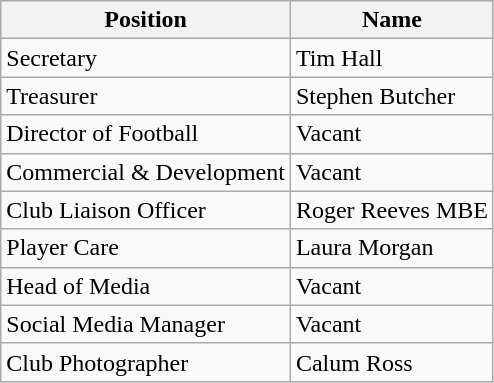<table class="wikitable">
<tr>
<th>Position</th>
<th>Name</th>
</tr>
<tr>
<td>Secretary</td>
<td>Tim Hall</td>
</tr>
<tr>
<td>Treasurer</td>
<td>Stephen Butcher</td>
</tr>
<tr>
<td>Director of Football</td>
<td>Vacant</td>
</tr>
<tr>
<td>Commercial & Development</td>
<td>Vacant</td>
</tr>
<tr>
<td>Club Liaison Officer</td>
<td>Roger Reeves MBE</td>
</tr>
<tr>
<td>Player Care</td>
<td>Laura Morgan</td>
</tr>
<tr>
<td>Head of Media</td>
<td>Vacant</td>
</tr>
<tr>
<td>Social Media Manager</td>
<td>Vacant</td>
</tr>
<tr>
<td>Club Photographer</td>
<td>Calum Ross</td>
</tr>
</table>
